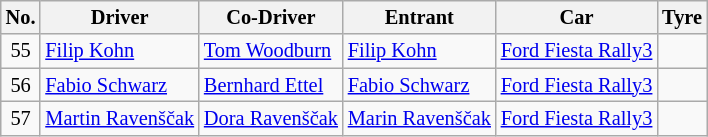<table class="wikitable" style="font-size: 85%;">
<tr>
<th>No.</th>
<th>Driver</th>
<th>Co-Driver</th>
<th>Entrant</th>
<th>Car</th>
<th>Tyre</th>
</tr>
<tr>
<td align="center">55</td>
<td> <a href='#'>Filip Kohn</a></td>
<td> <a href='#'>Tom Woodburn</a></td>
<td> <a href='#'>Filip Kohn</a></td>
<td><a href='#'>Ford Fiesta Rally3</a></td>
<td align="center"></td>
</tr>
<tr>
<td align="center">56</td>
<td> <a href='#'>Fabio Schwarz</a></td>
<td> <a href='#'>Bernhard Ettel</a></td>
<td> <a href='#'>Fabio Schwarz</a></td>
<td><a href='#'>Ford Fiesta Rally3</a></td>
<td align="center"></td>
</tr>
<tr>
<td align="center">57</td>
<td> <a href='#'>Martin Ravenščak</a></td>
<td> <a href='#'>Dora Ravenščak</a></td>
<td> <a href='#'>Marin Ravenščak</a></td>
<td><a href='#'>Ford Fiesta Rally3</a></td>
<td align="center"></td>
</tr>
</table>
